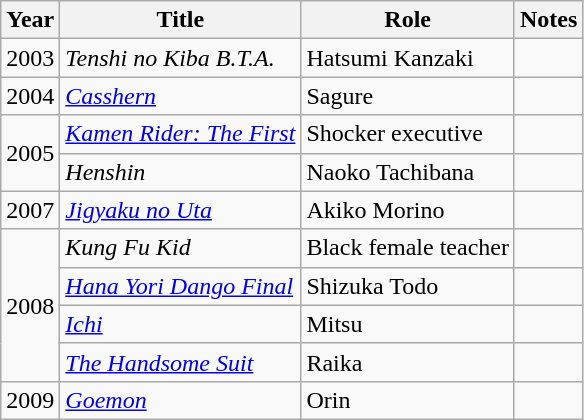<table class="wikitable">
<tr>
<th>Year</th>
<th>Title</th>
<th>Role</th>
<th>Notes</th>
</tr>
<tr>
<td>2003</td>
<td><em>Tenshi no Kiba B.T.A.</em></td>
<td>Hatsumi Kanzaki</td>
<td></td>
</tr>
<tr>
<td>2004</td>
<td><em><a href='#'>Casshern</a></em></td>
<td>Sagure</td>
<td></td>
</tr>
<tr>
<td rowspan="2">2005</td>
<td><em><a href='#'>Kamen Rider: The First</a></em></td>
<td>Shocker executive</td>
<td></td>
</tr>
<tr>
<td><em>Henshin</em></td>
<td>Naoko Tachibana</td>
<td></td>
</tr>
<tr>
<td>2007</td>
<td><em><a href='#'>Jigyaku no Uta</a></em></td>
<td>Akiko Morino</td>
<td></td>
</tr>
<tr>
<td rowspan="4">2008</td>
<td><em>Kung Fu Kid</em></td>
<td>Black female teacher</td>
<td></td>
</tr>
<tr>
<td><em><a href='#'>Hana Yori Dango Final</a></em></td>
<td>Shizuka Todo</td>
<td></td>
</tr>
<tr>
<td><em><a href='#'>Ichi</a></em></td>
<td>Mitsu</td>
<td></td>
</tr>
<tr>
<td><em><a href='#'>The Handsome Suit</a></em></td>
<td>Raika</td>
<td></td>
</tr>
<tr>
<td>2009</td>
<td><em><a href='#'>Goemon</a></em></td>
<td>Orin</td>
<td></td>
</tr>
</table>
